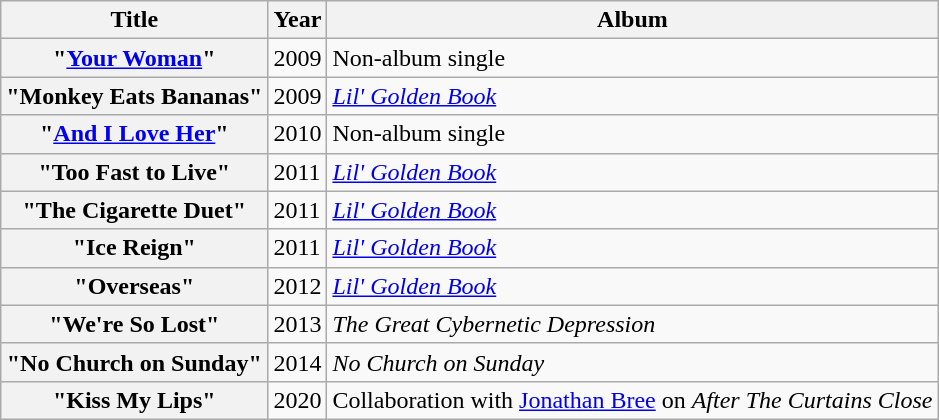<table class="wikitable">
<tr>
<th scope="col">Title</th>
<th scope="col">Year</th>
<th scope="col">Album</th>
</tr>
<tr>
<th scope="row">"<a href='#'>Your Woman</a>"</th>
<td>2009</td>
<td>Non-album single</td>
</tr>
<tr>
<th scope="row">"Monkey Eats Bananas"</th>
<td>2009</td>
<td><em><a href='#'>Lil' Golden Book</a></em></td>
</tr>
<tr>
<th scope="row">"<a href='#'>And I Love Her</a>"</th>
<td>2010</td>
<td>Non-album single</td>
</tr>
<tr>
<th scope="row">"Too Fast to Live"</th>
<td>2011</td>
<td><em><a href='#'>Lil' Golden Book</a></em></td>
</tr>
<tr>
<th scope="row">"The Cigarette Duet"</th>
<td>2011</td>
<td><em><a href='#'>Lil' Golden Book</a></em></td>
</tr>
<tr>
<th scope="row">"Ice Reign"</th>
<td>2011</td>
<td><em><a href='#'>Lil' Golden Book</a></em></td>
</tr>
<tr>
<th scope="row">"Overseas"</th>
<td>2012</td>
<td><em><a href='#'>Lil' Golden Book</a></em></td>
</tr>
<tr>
<th scope="row">"We're So Lost"</th>
<td>2013</td>
<td><em>The Great Cybernetic Depression</em></td>
</tr>
<tr>
<th scope="row">"No Church on Sunday"</th>
<td>2014</td>
<td><em>No Church on Sunday</em></td>
</tr>
<tr>
<th scope="row">"Kiss My Lips"</th>
<td>2020</td>
<td>Collaboration with <a href='#'>Jonathan Bree</a> on <em>After The Curtains Close</em></td>
</tr>
</table>
